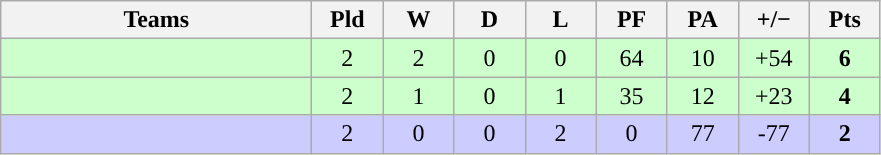<table class="wikitable" style="text-align: center;">
<tr>
<th width="200">Teams</th>
<th width="40">Pld</th>
<th width="40">W</th>
<th width="40">D</th>
<th width="40">L</th>
<th width="40">PF</th>
<th width="40">PA</th>
<th width="40">+/−</th>
<th width="40">Pts</th>
</tr>
<tr style="background:#ccffcc">
<td align=left></td>
<td>2</td>
<td>2</td>
<td>0</td>
<td>0</td>
<td>64</td>
<td>10</td>
<td>+54</td>
<td><strong>6</strong></td>
</tr>
<tr style="background:#ccffcc">
<td align=left></td>
<td>2</td>
<td>1</td>
<td>0</td>
<td>1</td>
<td>35</td>
<td>12</td>
<td>+23</td>
<td><strong>4</strong></td>
</tr>
<tr style="background:#ccccff">
<td align=left></td>
<td>2</td>
<td>0</td>
<td>0</td>
<td>2</td>
<td>0</td>
<td>77</td>
<td>-77</td>
<td><strong>2</strong></td>
</tr>
</table>
